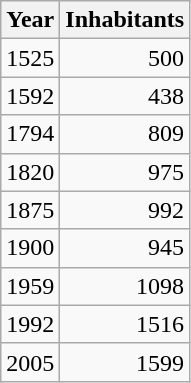<table class="wikitable">
<tr>
<th>Year</th>
<th>Inhabitants</th>
</tr>
<tr>
<td>1525</td>
<td align="right">500</td>
</tr>
<tr>
<td>1592</td>
<td align="right">438</td>
</tr>
<tr>
<td>1794</td>
<td align="right">809</td>
</tr>
<tr>
<td>1820</td>
<td align="right">975</td>
</tr>
<tr>
<td>1875</td>
<td align="right">992</td>
</tr>
<tr>
<td>1900</td>
<td align="right">945</td>
</tr>
<tr>
<td>1959</td>
<td align="right">1098</td>
</tr>
<tr>
<td>1992</td>
<td align="right">1516</td>
</tr>
<tr>
<td>2005</td>
<td align="right">1599</td>
</tr>
</table>
